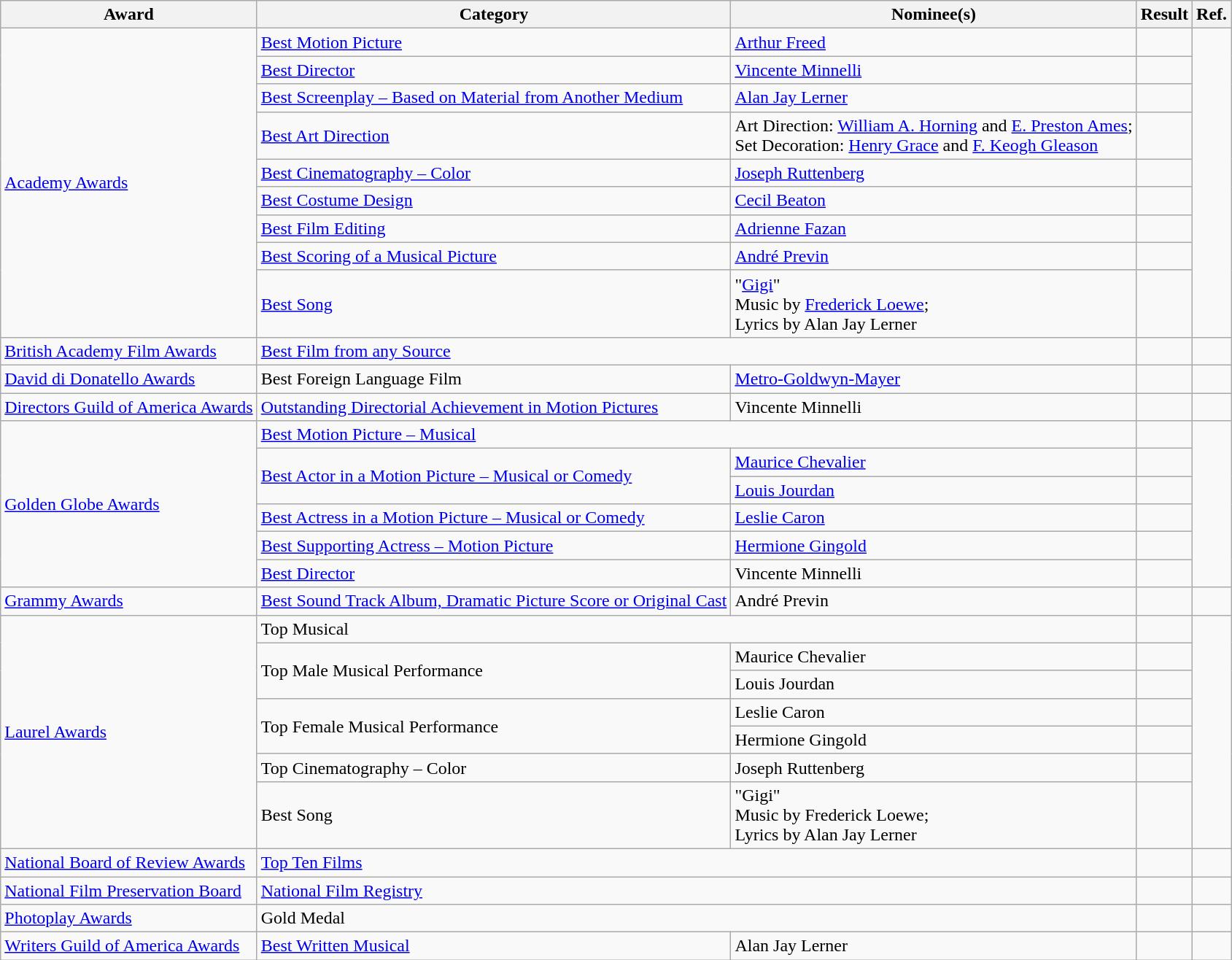<table class="wikitable plainrowheaders">
<tr>
<th>Award</th>
<th>Category</th>
<th>Nominee(s)</th>
<th>Result</th>
<th>Ref.</th>
</tr>
<tr>
<td rowspan="9"><a href='#'>Academy Awards</a></td>
<td><a href='#'>Best Motion Picture</a></td>
<td><a href='#'>Arthur Freed</a></td>
<td></td>
<td align="center" rowspan="9"></td>
</tr>
<tr>
<td><a href='#'>Best Director</a></td>
<td><a href='#'>Vincente Minnelli</a></td>
<td></td>
</tr>
<tr>
<td><a href='#'>Best Screenplay – Based on Material from Another Medium</a></td>
<td><a href='#'>Alan Jay Lerner</a></td>
<td></td>
</tr>
<tr>
<td><a href='#'>Best Art Direction</a></td>
<td>Art Direction: <a href='#'>William A. Horning</a> and <a href='#'>E. Preston Ames</a>; <br> Set Decoration: <a href='#'>Henry Grace</a> and <a href='#'>F. Keogh Gleason</a></td>
<td></td>
</tr>
<tr>
<td><a href='#'>Best Cinematography – Color</a></td>
<td><a href='#'>Joseph Ruttenberg</a></td>
<td></td>
</tr>
<tr>
<td><a href='#'>Best Costume Design</a></td>
<td><a href='#'>Cecil Beaton</a></td>
<td></td>
</tr>
<tr>
<td><a href='#'>Best Film Editing</a></td>
<td><a href='#'>Adrienne Fazan</a></td>
<td></td>
</tr>
<tr>
<td><a href='#'>Best Scoring of a Musical Picture</a></td>
<td><a href='#'>André Previn</a></td>
<td></td>
</tr>
<tr>
<td><a href='#'>Best Song</a></td>
<td>"<a href='#'>Gigi</a>" <br> Music by <a href='#'>Frederick Loewe</a>; <br> Lyrics by Alan Jay Lerner</td>
<td></td>
</tr>
<tr>
<td><a href='#'>British Academy Film Awards</a></td>
<td colspan="2"><a href='#'>Best Film from any Source</a></td>
<td></td>
<td align="center"></td>
</tr>
<tr>
<td><a href='#'>David di Donatello Awards</a></td>
<td>Best Foreign Language Film</td>
<td><a href='#'>Metro-Goldwyn-Mayer</a></td>
<td></td>
<td align="center"></td>
</tr>
<tr>
<td><a href='#'>Directors Guild of America Awards</a></td>
<td><a href='#'>Outstanding Directorial Achievement in Motion Pictures</a></td>
<td>Vincente Minnelli</td>
<td></td>
<td align="center"></td>
</tr>
<tr>
<td rowspan="6"><a href='#'>Golden Globe Awards</a></td>
<td colspan="2"><a href='#'>Best Motion Picture – Musical</a></td>
<td></td>
<td align="center" rowspan="6"></td>
</tr>
<tr>
<td rowspan="2"><a href='#'>Best Actor in a Motion Picture – Musical or Comedy</a></td>
<td><a href='#'>Maurice Chevalier</a></td>
<td></td>
</tr>
<tr>
<td><a href='#'>Louis Jourdan</a></td>
<td></td>
</tr>
<tr>
<td><a href='#'>Best Actress in a Motion Picture – Musical or Comedy</a></td>
<td><a href='#'>Leslie Caron</a></td>
<td></td>
</tr>
<tr>
<td><a href='#'>Best Supporting Actress – Motion Picture</a></td>
<td><a href='#'>Hermione Gingold</a></td>
<td></td>
</tr>
<tr>
<td><a href='#'>Best Director</a></td>
<td>Vincente Minnelli</td>
<td></td>
</tr>
<tr>
<td><a href='#'>Grammy Awards</a></td>
<td><a href='#'>Best Sound Track Album, Dramatic Picture Score or Original Cast</a></td>
<td>André Previn</td>
<td></td>
<td align="center"></td>
</tr>
<tr>
<td rowspan="7"><a href='#'>Laurel Awards</a></td>
<td colspan="2">Top Musical</td>
<td></td>
<td align="center" rowspan="7"></td>
</tr>
<tr>
<td rowspan="2">Top Male Musical Performance</td>
<td>Maurice Chevalier</td>
<td></td>
</tr>
<tr>
<td>Louis Jourdan</td>
<td></td>
</tr>
<tr>
<td rowspan="2">Top Female Musical Performance</td>
<td>Leslie Caron</td>
<td></td>
</tr>
<tr>
<td>Hermione Gingold</td>
<td></td>
</tr>
<tr>
<td>Top Cinematography – Color</td>
<td>Joseph Ruttenberg</td>
<td></td>
</tr>
<tr>
<td>Best Song</td>
<td>"Gigi" <br> Music by Frederick Loewe; <br> Lyrics by Alan Jay Lerner</td>
<td></td>
</tr>
<tr>
<td><a href='#'>National Board of Review Awards</a></td>
<td colspan="2"><a href='#'>Top Ten Films</a></td>
<td></td>
<td align="center"></td>
</tr>
<tr>
<td><a href='#'>National Film Preservation Board</a></td>
<td colspan="2"><a href='#'>National Film Registry</a></td>
<td></td>
<td align="center"></td>
</tr>
<tr>
<td><a href='#'>Photoplay Awards</a></td>
<td colspan="2">Gold Medal</td>
<td></td>
<td align="center"></td>
</tr>
<tr>
<td><a href='#'>Writers Guild of America Awards</a></td>
<td><a href='#'>Best Written Musical</a></td>
<td>Alan Jay Lerner</td>
<td></td>
<td align="center"></td>
</tr>
</table>
